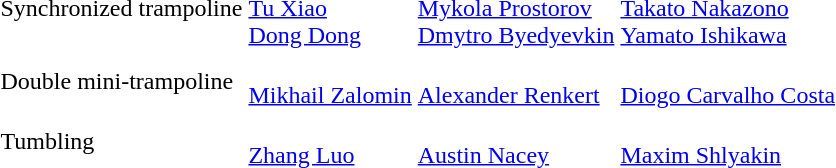<table>
<tr>
<td>Synchronized trampoline<br></td>
<td><br><a href='#'>Tu Xiao</a><br><a href='#'>Dong Dong</a></td>
<td><br><a href='#'>Mykola Prostorov</a><br><a href='#'>Dmytro Byedyevkin</a></td>
<td><br><a href='#'>Takato Nakazono</a><br><a href='#'>Yamato Ishikawa</a></td>
</tr>
<tr>
<td>Double mini-trampoline<br></td>
<td><br><a href='#'>Mikhail Zalomin</a></td>
<td><br><a href='#'>Alexander Renkert</a></td>
<td><br><a href='#'>Diogo Carvalho Costa</a></td>
</tr>
<tr>
<td>Tumbling<br></td>
<td><br><a href='#'>Zhang Luo</a></td>
<td><br><a href='#'>Austin Nacey</a></td>
<td><br><a href='#'>Maxim Shlyakin</a></td>
</tr>
</table>
